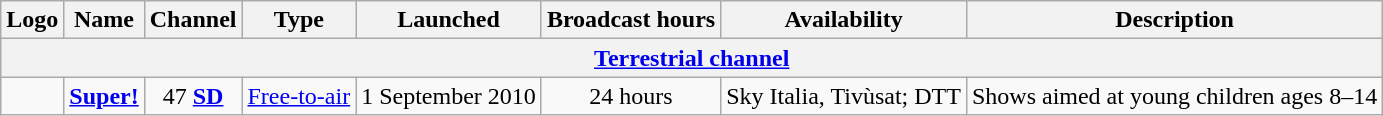<table class="wikitable" style="text-align:center">
<tr>
<th>Logo</th>
<th>Name</th>
<th>Channel</th>
<th>Type</th>
<th>Launched</th>
<th>Broadcast hours</th>
<th>Availability</th>
<th>Description</th>
</tr>
<tr>
<th colspan="8"><a href='#'>Terrestrial channel</a></th>
</tr>
<tr>
<td></td>
<td><strong><a href='#'>Super!</a></strong></td>
<td>47 <strong><a href='#'>SD</a></strong></td>
<td><a href='#'>Free-to-air</a></td>
<td>1 September 2010</td>
<td>24 hours</td>
<td>Sky Italia, Tivùsat; DTT</td>
<td>Shows aimed at young children ages 8–14</td>
</tr>
</table>
